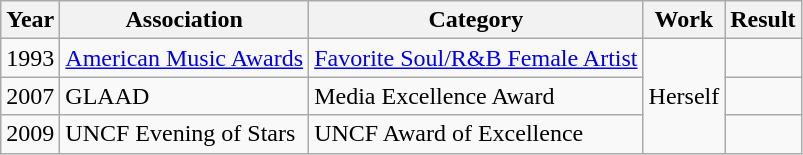<table class="wikitable">
<tr>
<th>Year</th>
<th>Association</th>
<th>Category</th>
<th>Work</th>
<th>Result</th>
</tr>
<tr>
<td>1993</td>
<td rowspan="1"><a href='#'>American Music Awards</a></td>
<td rowspan="1"><a href='#'>Favorite Soul/R&B Female Artist</a></td>
<td rowspan="3">Herself</td>
<td></td>
</tr>
<tr>
<td>2007</td>
<td>GLAAD</td>
<td>Media Excellence Award</td>
<td></td>
</tr>
<tr>
<td>2009</td>
<td>UNCF Evening of Stars</td>
<td>UNCF Award of Excellence</td>
<td></td>
</tr>
</table>
